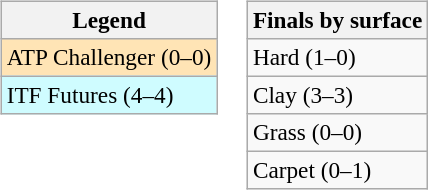<table>
<tr valign=top>
<td><br><table class=wikitable style=font-size:97%>
<tr>
<th>Legend</th>
</tr>
<tr bgcolor=moccasin>
<td>ATP Challenger (0–0)</td>
</tr>
<tr bgcolor=cffcff>
<td>ITF Futures (4–4)</td>
</tr>
</table>
</td>
<td><br><table class=wikitable style=font-size:97%>
<tr>
<th>Finals by surface</th>
</tr>
<tr>
<td>Hard (1–0)</td>
</tr>
<tr>
<td>Clay (3–3)</td>
</tr>
<tr>
<td>Grass (0–0)</td>
</tr>
<tr>
<td>Carpet (0–1)</td>
</tr>
</table>
</td>
</tr>
</table>
